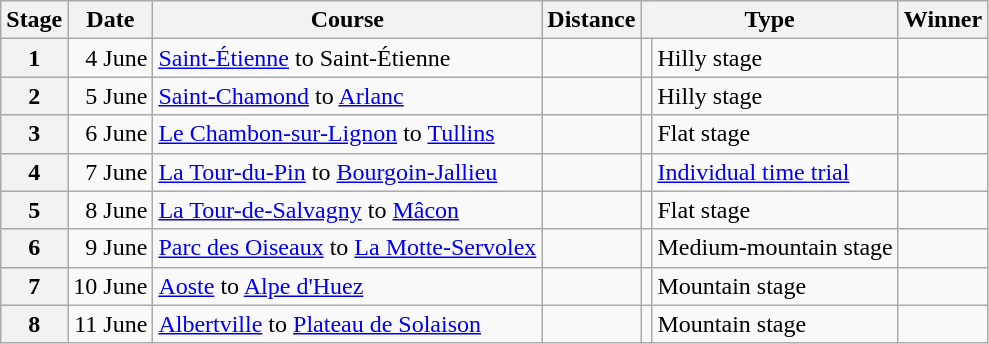<table class="wikitable">
<tr>
<th scope="col">Stage</th>
<th scope="col">Date</th>
<th scope="col">Course</th>
<th scope="col">Distance</th>
<th scope="col" colspan="2">Type</th>
<th scope="col">Winner</th>
</tr>
<tr>
<th scope="row">1</th>
<td style="text-align:right;">4 June</td>
<td><a href='#'>Saint-Étienne</a> to Saint-Étienne</td>
<td></td>
<td></td>
<td>Hilly stage</td>
<td></td>
</tr>
<tr>
<th scope="row">2</th>
<td style="text-align:right;">5 June</td>
<td><a href='#'>Saint-Chamond</a> to <a href='#'>Arlanc</a></td>
<td></td>
<td></td>
<td>Hilly stage</td>
<td></td>
</tr>
<tr>
<th scope="row">3</th>
<td style="text-align:right;">6 June</td>
<td><a href='#'>Le Chambon-sur-Lignon</a> to <a href='#'>Tullins</a></td>
<td></td>
<td></td>
<td>Flat stage</td>
<td></td>
</tr>
<tr>
<th scope="row">4</th>
<td style="text-align:right;">7 June</td>
<td><a href='#'>La Tour-du-Pin</a> to <a href='#'>Bourgoin-Jallieu</a></td>
<td></td>
<td></td>
<td><a href='#'>Individual time trial</a></td>
<td></td>
</tr>
<tr>
<th scope="row">5</th>
<td style="text-align:right;">8 June</td>
<td><a href='#'>La Tour-de-Salvagny</a> to <a href='#'>Mâcon</a></td>
<td></td>
<td></td>
<td>Flat stage</td>
<td></td>
</tr>
<tr>
<th scope="row">6</th>
<td style="text-align:right;">9 June</td>
<td><a href='#'>Parc des Oiseaux</a> to <a href='#'>La Motte-Servolex</a></td>
<td></td>
<td></td>
<td>Medium-mountain stage</td>
<td></td>
</tr>
<tr>
<th scope="row">7</th>
<td style="text-align:right;">10 June</td>
<td><a href='#'>Aoste</a> to <a href='#'>Alpe d'Huez</a></td>
<td></td>
<td></td>
<td>Mountain stage</td>
<td></td>
</tr>
<tr>
<th scope="row">8</th>
<td style="text-align:right;">11 June</td>
<td><a href='#'>Albertville</a> to <a href='#'>Plateau de Solaison</a></td>
<td></td>
<td></td>
<td>Mountain stage</td>
<td></td>
</tr>
</table>
